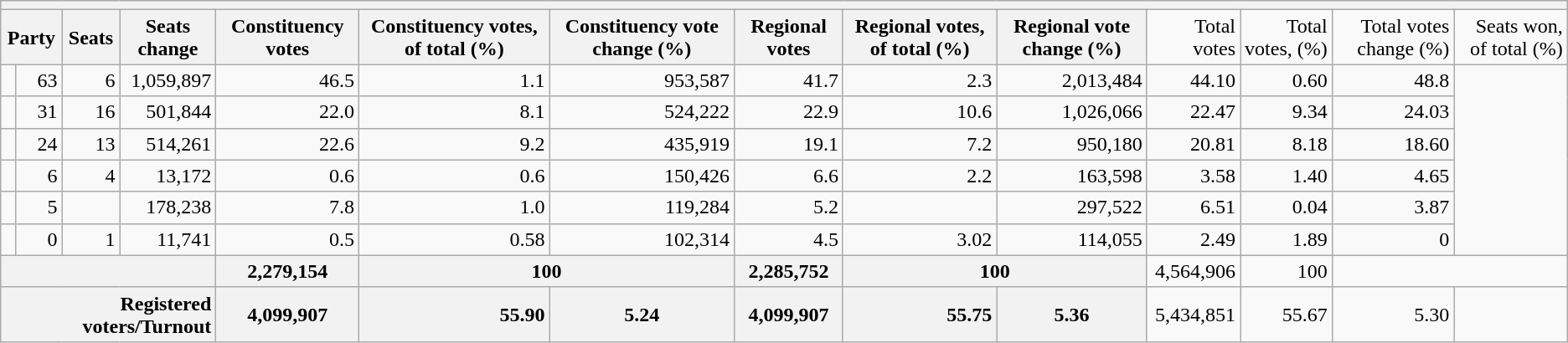<table class="wikitable" style="text-align:right;">
<tr>
<th colspan="14"></th>
</tr>
<tr>
<th colspan="2" rowspan="1">Party</th>
<th>Seats</th>
<th>Seats <br>change</th>
<th>Constituency votes</th>
<th>Constituency votes, of total (%)</th>
<th>Constituency vote change (%)</th>
<th>Regional votes</th>
<th>Regional votes, of total (%)</th>
<th>Regional vote change (%)</th>
<td>Total votes</td>
<td>Total votes, (%)</td>
<td>Total votes change (%)</td>
<td>Seats won, of total (%)</td>
</tr>
<tr>
<td></td>
<td>63</td>
<td>6</td>
<td>1,059,897</td>
<td>46.5</td>
<td>1.1</td>
<td>953,587</td>
<td>41.7</td>
<td>2.3</td>
<td>2,013,484</td>
<td>44.10</td>
<td>0.60</td>
<td>48.8</td>
</tr>
<tr>
<td></td>
<td>31</td>
<td>16</td>
<td>501,844</td>
<td>22.0</td>
<td>8.1</td>
<td>524,222</td>
<td>22.9</td>
<td>10.6</td>
<td>1,026,066</td>
<td>22.47</td>
<td>9.34</td>
<td>24.03</td>
</tr>
<tr>
<td></td>
<td>24</td>
<td>13</td>
<td>514,261</td>
<td>22.6</td>
<td>9.2</td>
<td>435,919</td>
<td>19.1</td>
<td>7.2</td>
<td>950,180</td>
<td>20.81</td>
<td>8.18</td>
<td>18.60</td>
</tr>
<tr>
<td></td>
<td>6</td>
<td>4</td>
<td>13,172</td>
<td>0.6</td>
<td>0.6</td>
<td>150,426</td>
<td>6.6</td>
<td>2.2</td>
<td>163,598</td>
<td>3.58</td>
<td>1.40</td>
<td>4.65</td>
</tr>
<tr>
<td></td>
<td>5</td>
<td></td>
<td>178,238</td>
<td>7.8</td>
<td>1.0</td>
<td>119,284</td>
<td>5.2</td>
<td></td>
<td>297,522</td>
<td>6.51</td>
<td>0.04</td>
<td>3.87</td>
</tr>
<tr>
<td></td>
<td>0</td>
<td>1</td>
<td>11,741</td>
<td>0.5</td>
<td>0.58</td>
<td>102,314</td>
<td>4.5</td>
<td>3.02</td>
<td>114,055</td>
<td>2.49</td>
<td>1.89</td>
<td>0</td>
</tr>
<tr class="unsorted">
<th colspan="4" style="text-align:right;"></th>
<th>2,279,154</th>
<th colspan="2">100</th>
<th>2,285,752</th>
<th colspan="2">100</th>
<td>4,564,906</td>
<td>100</td>
<td colspan="2"></td>
</tr>
<tr class="unsorted">
<th colspan="4" style="text-align:right;">Registered voters/Turnout</th>
<th>4,099,907</th>
<th style="text-align:right;">55.90</th>
<th>5.24</th>
<th>4,099,907</th>
<th style="text-align:right;">55.75</th>
<th>5.36</th>
<td>5,434,851</td>
<td style="text-align:right;">55.67</td>
<td>5.30</td>
<td></td>
</tr>
</table>
